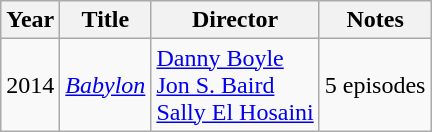<table class="wikitable">
<tr>
<th>Year</th>
<th>Title</th>
<th>Director</th>
<th>Notes</th>
</tr>
<tr>
<td>2014</td>
<td><em><a href='#'>Babylon</a></em></td>
<td><a href='#'>Danny Boyle</a><br><a href='#'>Jon S. Baird</a><br><a href='#'>Sally El Hosaini</a></td>
<td>5 episodes</td>
</tr>
</table>
